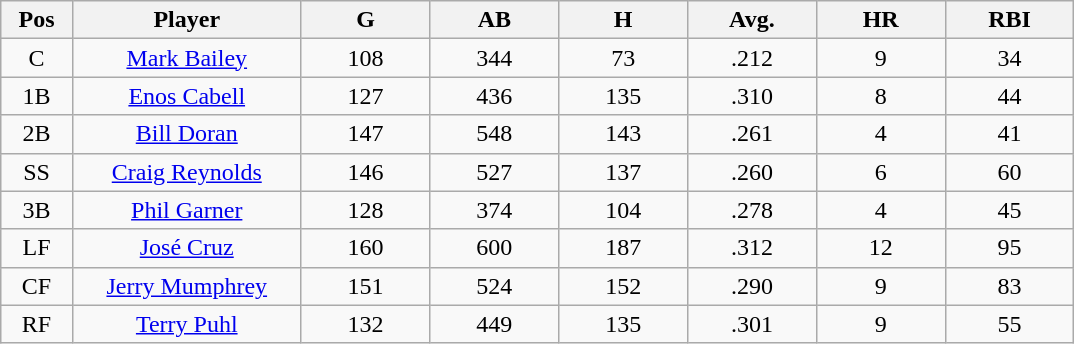<table class="wikitable sortable">
<tr>
<th bgcolor="#DDDDFF" width="5%">Pos</th>
<th bgcolor="#DDDDFF" width="16%">Player</th>
<th bgcolor="#DDDDFF" width="9%">G</th>
<th bgcolor="#DDDDFF" width="9%">AB</th>
<th bgcolor="#DDDDFF" width="9%">H</th>
<th bgcolor="#DDDDFF" width="9%">Avg.</th>
<th bgcolor="#DDDDFF" width="9%">HR</th>
<th bgcolor="#DDDDFF" width="9%">RBI</th>
</tr>
<tr align=center>
<td>C</td>
<td><a href='#'>Mark Bailey</a></td>
<td>108</td>
<td>344</td>
<td>73</td>
<td>.212</td>
<td>9</td>
<td>34</td>
</tr>
<tr align=center>
<td>1B</td>
<td><a href='#'>Enos Cabell</a></td>
<td>127</td>
<td>436</td>
<td>135</td>
<td>.310</td>
<td>8</td>
<td>44</td>
</tr>
<tr align=center>
<td>2B</td>
<td><a href='#'>Bill Doran</a></td>
<td>147</td>
<td>548</td>
<td>143</td>
<td>.261</td>
<td>4</td>
<td>41</td>
</tr>
<tr align=center>
<td>SS</td>
<td><a href='#'>Craig Reynolds</a></td>
<td>146</td>
<td>527</td>
<td>137</td>
<td>.260</td>
<td>6</td>
<td>60</td>
</tr>
<tr align=center>
<td>3B</td>
<td><a href='#'>Phil Garner</a></td>
<td>128</td>
<td>374</td>
<td>104</td>
<td>.278</td>
<td>4</td>
<td>45</td>
</tr>
<tr align=center>
<td>LF</td>
<td><a href='#'>José Cruz</a></td>
<td>160</td>
<td>600</td>
<td>187</td>
<td>.312</td>
<td>12</td>
<td>95</td>
</tr>
<tr align=center>
<td>CF</td>
<td><a href='#'>Jerry Mumphrey</a></td>
<td>151</td>
<td>524</td>
<td>152</td>
<td>.290</td>
<td>9</td>
<td>83</td>
</tr>
<tr align=center>
<td>RF</td>
<td><a href='#'>Terry Puhl</a></td>
<td>132</td>
<td>449</td>
<td>135</td>
<td>.301</td>
<td>9</td>
<td>55</td>
</tr>
</table>
